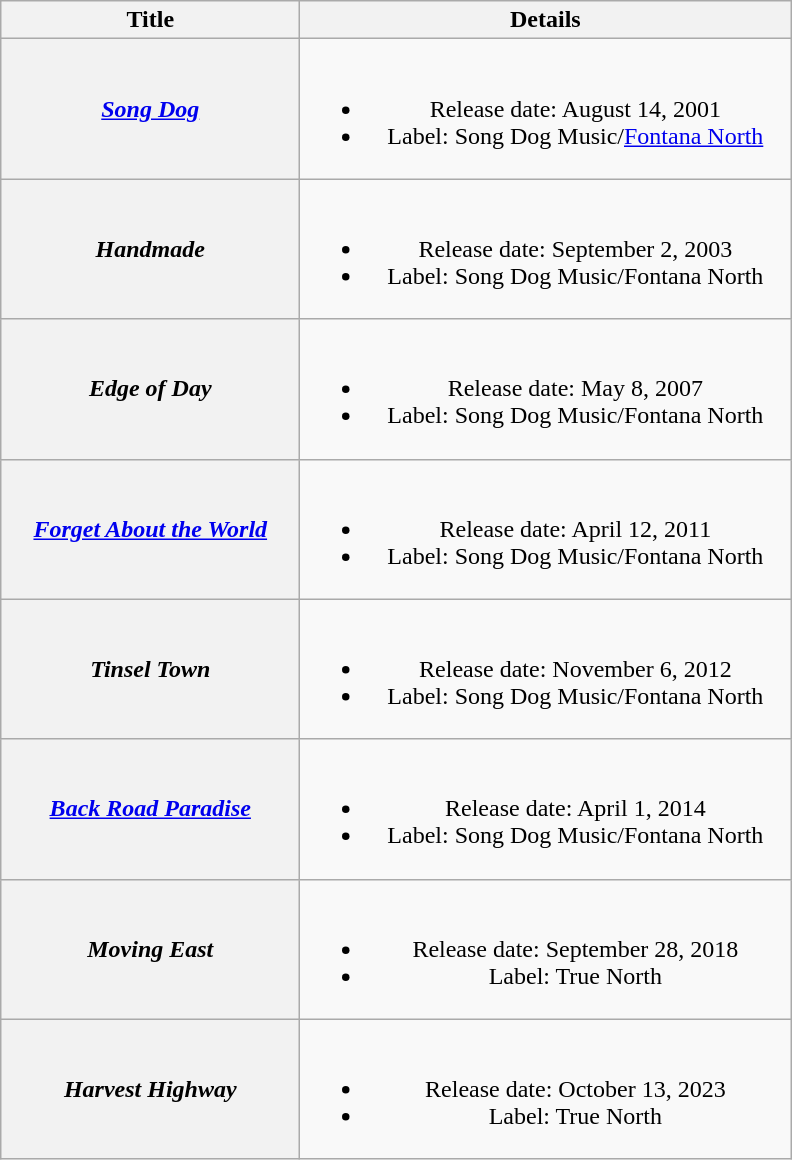<table class="wikitable plainrowheaders" style="text-align:center;">
<tr>
<th style="width:12em;">Title</th>
<th style="width:20em;">Details</th>
</tr>
<tr>
<th scope="row"><em><a href='#'>Song Dog</a></em></th>
<td><br><ul><li>Release date: August 14, 2001</li><li>Label: Song Dog Music/<a href='#'>Fontana North</a></li></ul></td>
</tr>
<tr>
<th scope="row"><em>Handmade</em></th>
<td><br><ul><li>Release date: September 2, 2003</li><li>Label: Song Dog Music/Fontana North</li></ul></td>
</tr>
<tr>
<th scope="row"><em>Edge of Day</em></th>
<td><br><ul><li>Release date: May 8, 2007</li><li>Label: Song Dog Music/Fontana North</li></ul></td>
</tr>
<tr>
<th scope="row"><em><a href='#'>Forget About the World</a></em></th>
<td><br><ul><li>Release date: April 12, 2011</li><li>Label: Song Dog Music/Fontana North</li></ul></td>
</tr>
<tr>
<th scope="row"><em>Tinsel Town</em></th>
<td><br><ul><li>Release date: November 6, 2012</li><li>Label: Song Dog Music/Fontana North</li></ul></td>
</tr>
<tr>
<th scope="row"><em><a href='#'>Back Road Paradise</a></em></th>
<td><br><ul><li>Release date: April 1, 2014</li><li>Label: Song Dog Music/Fontana North</li></ul></td>
</tr>
<tr>
<th scope="row"><em>Moving East</em></th>
<td><br><ul><li>Release date: September 28, 2018</li><li>Label: True North</li></ul></td>
</tr>
<tr>
<th scope="row"><em>Harvest Highway</em></th>
<td><br><ul><li>Release date: October 13, 2023</li><li>Label: True North</li></ul></td>
</tr>
</table>
